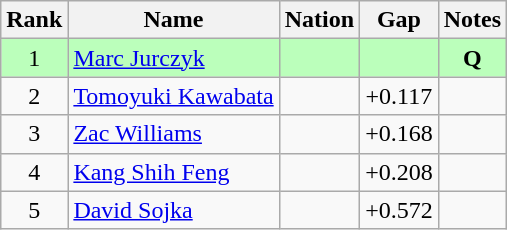<table class="wikitable sortable" style="text-align:center">
<tr>
<th>Rank</th>
<th>Name</th>
<th>Nation</th>
<th>Gap</th>
<th>Notes</th>
</tr>
<tr bgcolor=bbffbb>
<td>1</td>
<td align=left><a href='#'>Marc Jurczyk</a></td>
<td align=left></td>
<td></td>
<td><strong>Q</strong></td>
</tr>
<tr>
<td>2</td>
<td align=left><a href='#'>Tomoyuki Kawabata</a></td>
<td align=left></td>
<td>+0.117</td>
<td></td>
</tr>
<tr>
<td>3</td>
<td align=left><a href='#'>Zac Williams</a></td>
<td align=left></td>
<td>+0.168</td>
<td></td>
</tr>
<tr>
<td>4</td>
<td align=left><a href='#'>Kang Shih Feng</a></td>
<td align=left></td>
<td>+0.208</td>
<td></td>
</tr>
<tr>
<td>5</td>
<td align=left><a href='#'>David Sojka</a></td>
<td align=left></td>
<td>+0.572</td>
<td></td>
</tr>
</table>
